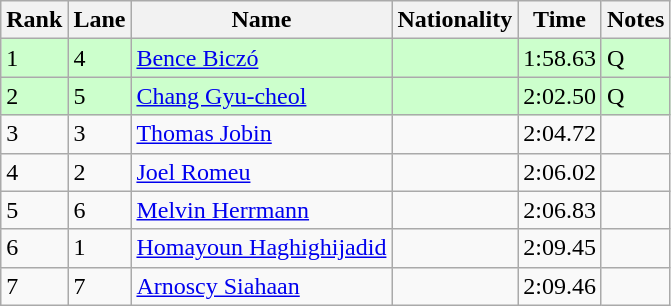<table class="wikitable">
<tr>
<th>Rank</th>
<th>Lane</th>
<th>Name</th>
<th>Nationality</th>
<th>Time</th>
<th>Notes</th>
</tr>
<tr bgcolor=ccffcc>
<td>1</td>
<td>4</td>
<td><a href='#'>Bence Biczó</a></td>
<td></td>
<td>1:58.63</td>
<td>Q</td>
</tr>
<tr bgcolor=ccffcc>
<td>2</td>
<td>5</td>
<td><a href='#'>Chang Gyu-cheol</a></td>
<td></td>
<td>2:02.50</td>
<td>Q</td>
</tr>
<tr>
<td>3</td>
<td>3</td>
<td><a href='#'>Thomas Jobin</a></td>
<td></td>
<td>2:04.72</td>
<td></td>
</tr>
<tr>
<td>4</td>
<td>2</td>
<td><a href='#'>Joel Romeu</a></td>
<td></td>
<td>2:06.02</td>
<td></td>
</tr>
<tr>
<td>5</td>
<td>6</td>
<td><a href='#'>Melvin Herrmann</a></td>
<td></td>
<td>2:06.83</td>
<td></td>
</tr>
<tr>
<td>6</td>
<td>1</td>
<td><a href='#'>Homayoun Haghighijadid</a></td>
<td></td>
<td>2:09.45</td>
<td></td>
</tr>
<tr>
<td>7</td>
<td>7</td>
<td><a href='#'>Arnoscy Siahaan</a></td>
<td></td>
<td>2:09.46</td>
<td></td>
</tr>
</table>
